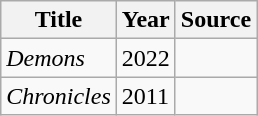<table class="wikitable">
<tr>
<th>Title</th>
<th>Year</th>
<th>Source</th>
</tr>
<tr>
<td><em>Demons</em></td>
<td>2022</td>
<td></td>
</tr>
<tr>
<td><em>Chronicles</em></td>
<td>2011</td>
<td></td>
</tr>
</table>
